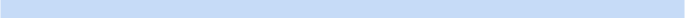<table class="toccolours" style="float: left; margin-left: 1em; margin-right: 2em; font-size: 95%; background:#c6dbf7; color:black; width:30em; max-width: 40%;" cellspacing="5">
<tr>
<td style="text-align: left;"></td>
</tr>
</table>
